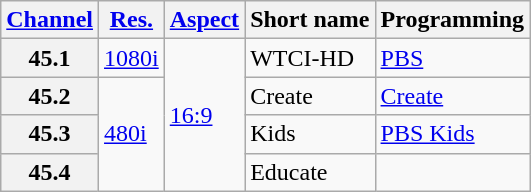<table class="wikitable">
<tr>
<th><a href='#'>Channel</a></th>
<th><a href='#'>Res.</a></th>
<th><a href='#'>Aspect</a></th>
<th>Short name</th>
<th>Programming</th>
</tr>
<tr>
<th scope = "row">45.1</th>
<td><a href='#'>1080i</a></td>
<td rowspan=4><a href='#'>16:9</a></td>
<td>WTCI-HD</td>
<td><a href='#'>PBS</a></td>
</tr>
<tr>
<th scope = "row">45.2</th>
<td rowspan=3><a href='#'>480i</a></td>
<td>Create</td>
<td><a href='#'>Create</a></td>
</tr>
<tr>
<th scope = "row">45.3</th>
<td>Kids</td>
<td><a href='#'>PBS Kids</a></td>
</tr>
<tr>
<th scope = "row">45.4</th>
<td>Educate</td>
<td></td>
</tr>
</table>
